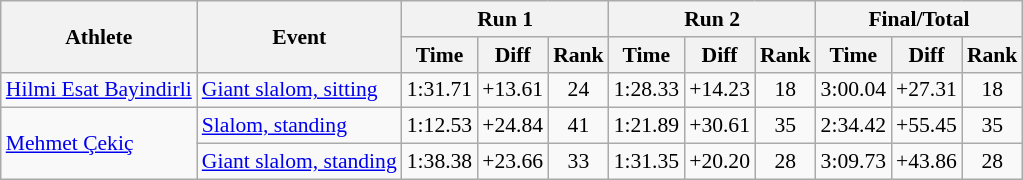<table class="wikitable" style="font-size:90%">
<tr>
<th rowspan="2">Athlete</th>
<th rowspan="2">Event</th>
<th colspan="3">Run 1</th>
<th colspan="3">Run 2</th>
<th colspan="3">Final/Total</th>
</tr>
<tr>
<th>Time</th>
<th>Diff</th>
<th>Rank</th>
<th>Time</th>
<th>Diff</th>
<th>Rank</th>
<th>Time</th>
<th>Diff</th>
<th>Rank</th>
</tr>
<tr>
<td><a href='#'>Hilmi Esat Bayindirli</a></td>
<td><a href='#'>Giant slalom, sitting</a></td>
<td align="center">1:31.71</td>
<td align="center">+13.61</td>
<td align="center">24</td>
<td align="center">1:28.33</td>
<td align="center">+14.23</td>
<td align="center">18</td>
<td align="center">3:00.04</td>
<td align="center">+27.31</td>
<td align="center">18</td>
</tr>
<tr>
<td rowspan=2><a href='#'>Mehmet Çekiç</a></td>
<td><a href='#'>Slalom, standing</a></td>
<td align="center">1:12.53</td>
<td align="center">+24.84</td>
<td align="center">41</td>
<td align="center">1:21.89</td>
<td align="center">+30.61</td>
<td align="center">35</td>
<td align="center">2:34.42</td>
<td align="center">+55.45</td>
<td align="center">35</td>
</tr>
<tr>
<td><a href='#'>Giant slalom, standing</a></td>
<td align="center">1:38.38</td>
<td align="center">+23.66</td>
<td align="center">33</td>
<td align="center">1:31.35</td>
<td align="center">+20.20</td>
<td align="center">28</td>
<td align="center">3:09.73</td>
<td align="center">+43.86</td>
<td align="center">28</td>
</tr>
</table>
